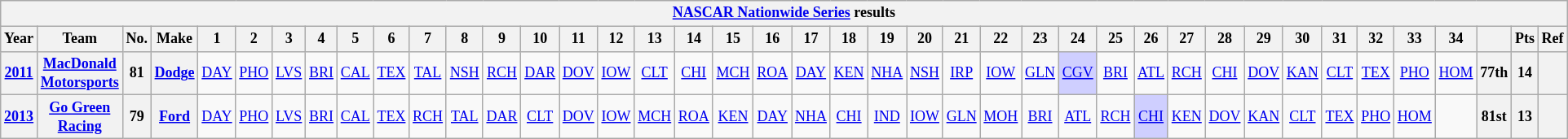<table class="wikitable" style="text-align:center; font-size:75%">
<tr>
<th colspan=42><a href='#'>NASCAR Nationwide Series</a> results</th>
</tr>
<tr>
<th>Year</th>
<th>Team</th>
<th>No.</th>
<th>Make</th>
<th>1</th>
<th>2</th>
<th>3</th>
<th>4</th>
<th>5</th>
<th>6</th>
<th>7</th>
<th>8</th>
<th>9</th>
<th>10</th>
<th>11</th>
<th>12</th>
<th>13</th>
<th>14</th>
<th>15</th>
<th>16</th>
<th>17</th>
<th>18</th>
<th>19</th>
<th>20</th>
<th>21</th>
<th>22</th>
<th>23</th>
<th>24</th>
<th>25</th>
<th>26</th>
<th>27</th>
<th>28</th>
<th>29</th>
<th>30</th>
<th>31</th>
<th>32</th>
<th>33</th>
<th>34</th>
<th></th>
<th>Pts</th>
<th>Ref</th>
</tr>
<tr>
<th><a href='#'>2011</a></th>
<th><a href='#'>MacDonald Motorsports</a></th>
<th>81</th>
<th><a href='#'>Dodge</a></th>
<td><a href='#'>DAY</a></td>
<td><a href='#'>PHO</a></td>
<td><a href='#'>LVS</a></td>
<td><a href='#'>BRI</a></td>
<td><a href='#'>CAL</a></td>
<td><a href='#'>TEX</a></td>
<td><a href='#'>TAL</a></td>
<td><a href='#'>NSH</a></td>
<td><a href='#'>RCH</a></td>
<td><a href='#'>DAR</a></td>
<td><a href='#'>DOV</a></td>
<td><a href='#'>IOW</a></td>
<td><a href='#'>CLT</a></td>
<td><a href='#'>CHI</a></td>
<td><a href='#'>MCH</a></td>
<td><a href='#'>ROA</a></td>
<td><a href='#'>DAY</a></td>
<td><a href='#'>KEN</a></td>
<td><a href='#'>NHA</a></td>
<td><a href='#'>NSH</a></td>
<td><a href='#'>IRP</a></td>
<td><a href='#'>IOW</a></td>
<td><a href='#'>GLN</a></td>
<td style="background:#CFCFFF;"><a href='#'>CGV</a><br></td>
<td><a href='#'>BRI</a></td>
<td><a href='#'>ATL</a></td>
<td><a href='#'>RCH</a></td>
<td><a href='#'>CHI</a></td>
<td><a href='#'>DOV</a></td>
<td><a href='#'>KAN</a></td>
<td><a href='#'>CLT</a></td>
<td><a href='#'>TEX</a></td>
<td><a href='#'>PHO</a></td>
<td><a href='#'>HOM</a></td>
<th>77th</th>
<th>14</th>
<th></th>
</tr>
<tr>
<th><a href='#'>2013</a></th>
<th><a href='#'>Go Green Racing</a></th>
<th>79</th>
<th><a href='#'>Ford</a></th>
<td><a href='#'>DAY</a></td>
<td><a href='#'>PHO</a></td>
<td><a href='#'>LVS</a></td>
<td><a href='#'>BRI</a></td>
<td><a href='#'>CAL</a></td>
<td><a href='#'>TEX</a></td>
<td><a href='#'>RCH</a></td>
<td><a href='#'>TAL</a></td>
<td><a href='#'>DAR</a></td>
<td><a href='#'>CLT</a></td>
<td><a href='#'>DOV</a></td>
<td><a href='#'>IOW</a></td>
<td><a href='#'>MCH</a></td>
<td><a href='#'>ROA</a></td>
<td><a href='#'>KEN</a></td>
<td><a href='#'>DAY</a></td>
<td><a href='#'>NHA</a></td>
<td><a href='#'>CHI</a></td>
<td><a href='#'>IND</a></td>
<td><a href='#'>IOW</a></td>
<td><a href='#'>GLN</a></td>
<td><a href='#'>MOH</a></td>
<td><a href='#'>BRI</a></td>
<td><a href='#'>ATL</a></td>
<td><a href='#'>RCH</a></td>
<td style="background:#CFCFFF;"><a href='#'>CHI</a><br></td>
<td><a href='#'>KEN</a></td>
<td><a href='#'>DOV</a></td>
<td><a href='#'>KAN</a></td>
<td><a href='#'>CLT</a></td>
<td><a href='#'>TEX</a></td>
<td><a href='#'>PHO</a></td>
<td><a href='#'>HOM</a></td>
<td></td>
<th>81st</th>
<th>13</th>
<th></th>
</tr>
</table>
